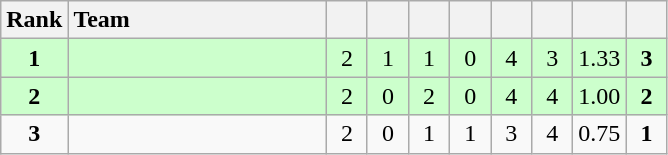<table class="wikitable" style="text-align: center;">
<tr>
<th width=30>Rank</th>
<th width=165 style="text-align:left;">Team</th>
<th width=20></th>
<th width=20></th>
<th width=20></th>
<th width=20></th>
<th width=20></th>
<th width=20></th>
<th width=20></th>
<th width=20></th>
</tr>
<tr style="background:#ccffcc;">
<td><strong>1</strong></td>
<td style="text-align:left;"></td>
<td>2</td>
<td>1</td>
<td>1</td>
<td>0</td>
<td>4</td>
<td>3</td>
<td>1.33</td>
<td><strong>3</strong></td>
</tr>
<tr style="background:#ccffcc;">
<td><strong>2</strong></td>
<td style="text-align:left;"></td>
<td>2</td>
<td>0</td>
<td>2</td>
<td>0</td>
<td>4</td>
<td>4</td>
<td>1.00</td>
<td><strong>2</strong></td>
</tr>
<tr>
<td><strong>3</strong></td>
<td style="text-align:left;"></td>
<td>2</td>
<td>0</td>
<td>1</td>
<td>1</td>
<td>3</td>
<td>4</td>
<td>0.75</td>
<td><strong>1</strong></td>
</tr>
</table>
